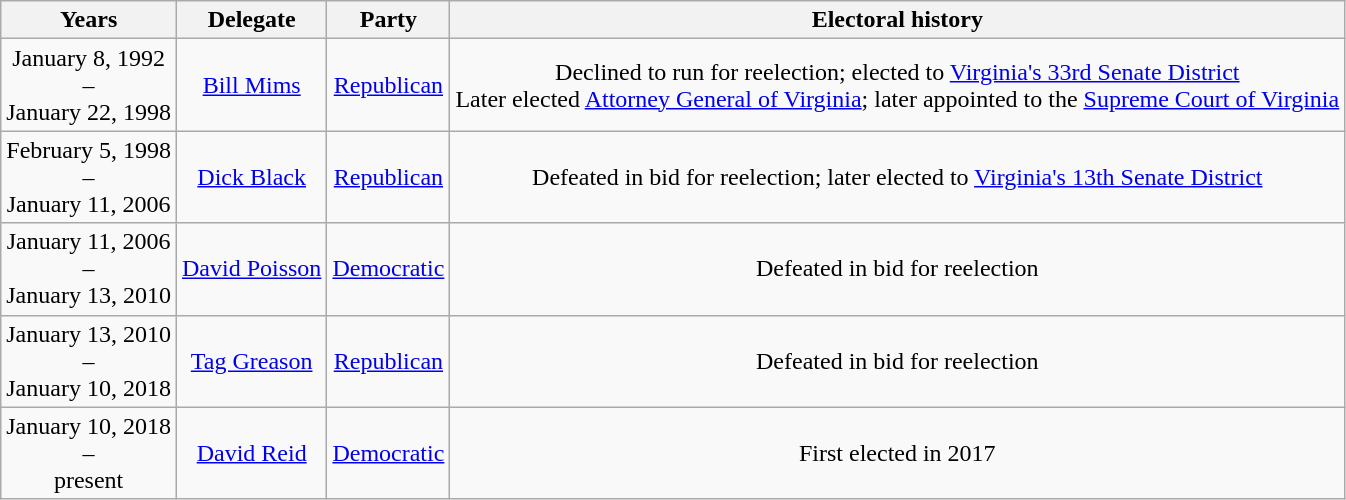<table class=wikitable style="text-align:center">
<tr valign=bottom>
<th>Years</th>
<th>Delegate</th>
<th>Party</th>
<th>Electoral history</th>
</tr>
<tr>
<td nowrap><span>January 8, 1992</span><br>–<br><span>January 22, 1998</span></td>
<td><a href='#'>Bill Mims</a></td>
<td><a href='#'>Republican</a></td>
<td>Declined to run for reelection; elected to <a href='#'>Virginia's 33rd Senate District</a><br>Later elected <a href='#'>Attorney General of Virginia</a>; later appointed to the <a href='#'>Supreme Court of Virginia</a></td>
</tr>
<tr>
<td nowrap><span>February 5, 1998</span><br>–<br><span>January 11, 2006</span></td>
<td><a href='#'>Dick Black</a></td>
<td><a href='#'>Republican</a></td>
<td>Defeated in bid for reelection; later elected to <a href='#'>Virginia's 13th Senate District</a></td>
</tr>
<tr>
<td nowrap><span>January 11, 2006</span><br>–<br><span>January 13, 2010</span></td>
<td><a href='#'>David Poisson</a></td>
<td><a href='#'>Democratic</a></td>
<td>Defeated in bid for reelection</td>
</tr>
<tr>
<td nowrap><span>January 13, 2010</span><br>–<br><span>January 10, 2018</span></td>
<td><a href='#'>Tag Greason</a></td>
<td><a href='#'>Republican</a></td>
<td>Defeated in bid for reelection</td>
</tr>
<tr>
<td nowrap><span>January 10, 2018</span><br>–<br><span>present</span></td>
<td><a href='#'>David Reid</a></td>
<td><a href='#'>Democratic</a></td>
<td>First elected in 2017</td>
</tr>
</table>
